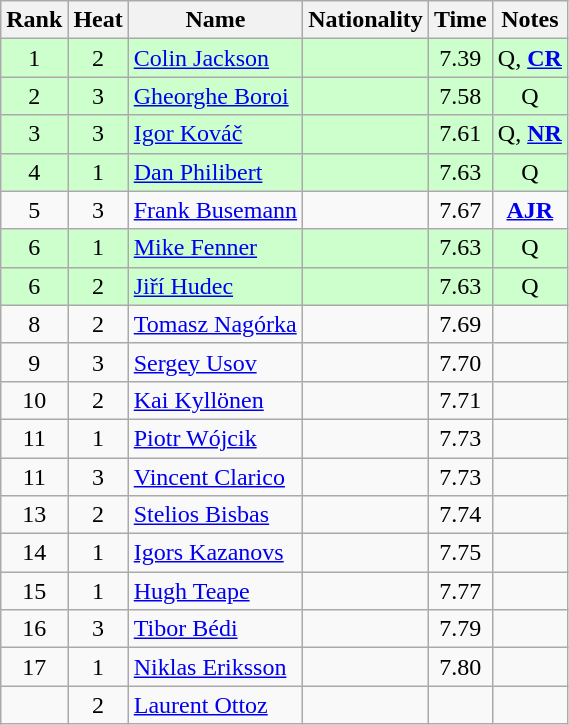<table class="wikitable sortable" style="text-align:center">
<tr>
<th>Rank</th>
<th>Heat</th>
<th>Name</th>
<th>Nationality</th>
<th>Time</th>
<th>Notes</th>
</tr>
<tr bgcolor=ccffcc>
<td>1</td>
<td>2</td>
<td align="left"><a href='#'>Colin Jackson</a></td>
<td align=left></td>
<td>7.39</td>
<td>Q, <strong><a href='#'>CR</a></strong></td>
</tr>
<tr bgcolor=ccffcc>
<td>2</td>
<td>3</td>
<td align="left"><a href='#'>Gheorghe Boroi</a></td>
<td align=left></td>
<td>7.58</td>
<td>Q</td>
</tr>
<tr bgcolor=ccffcc>
<td>3</td>
<td>3</td>
<td align="left"><a href='#'>Igor Kováč</a></td>
<td align=left></td>
<td>7.61</td>
<td>Q, <strong><a href='#'>NR</a></strong></td>
</tr>
<tr bgcolor=ccffcc>
<td>4</td>
<td>1</td>
<td align="left"><a href='#'>Dan Philibert</a></td>
<td align=left></td>
<td>7.63</td>
<td>Q</td>
</tr>
<tr>
<td>5</td>
<td>3</td>
<td align="left"><a href='#'>Frank Busemann</a></td>
<td align=left></td>
<td>7.67</td>
<td><strong><a href='#'>AJR</a></strong></td>
</tr>
<tr bgcolor=ccffcc>
<td>6</td>
<td>1</td>
<td align="left"><a href='#'>Mike Fenner</a></td>
<td align=left></td>
<td>7.63</td>
<td>Q</td>
</tr>
<tr bgcolor=ccffcc>
<td>6</td>
<td>2</td>
<td align="left"><a href='#'>Jiří Hudec</a></td>
<td align=left></td>
<td>7.63</td>
<td>Q</td>
</tr>
<tr>
<td>8</td>
<td>2</td>
<td align="left"><a href='#'>Tomasz Nagórka</a></td>
<td align=left></td>
<td>7.69</td>
<td></td>
</tr>
<tr>
<td>9</td>
<td>3</td>
<td align="left"><a href='#'>Sergey Usov</a></td>
<td align=left></td>
<td>7.70</td>
<td></td>
</tr>
<tr>
<td>10</td>
<td>2</td>
<td align="left"><a href='#'>Kai Kyllönen</a></td>
<td align=left></td>
<td>7.71</td>
<td></td>
</tr>
<tr>
<td>11</td>
<td>1</td>
<td align="left"><a href='#'>Piotr Wójcik</a></td>
<td align=left></td>
<td>7.73</td>
<td></td>
</tr>
<tr>
<td>11</td>
<td>3</td>
<td align="left"><a href='#'>Vincent Clarico</a></td>
<td align=left></td>
<td>7.73</td>
<td></td>
</tr>
<tr>
<td>13</td>
<td>2</td>
<td align="left"><a href='#'>Stelios Bisbas</a></td>
<td align=left></td>
<td>7.74</td>
<td></td>
</tr>
<tr>
<td>14</td>
<td>1</td>
<td align="left"><a href='#'>Igors Kazanovs</a></td>
<td align=left></td>
<td>7.75</td>
<td></td>
</tr>
<tr>
<td>15</td>
<td>1</td>
<td align="left"><a href='#'>Hugh Teape</a></td>
<td align=left></td>
<td>7.77</td>
<td></td>
</tr>
<tr>
<td>16</td>
<td>3</td>
<td align="left"><a href='#'>Tibor Bédi</a></td>
<td align=left></td>
<td>7.79</td>
<td></td>
</tr>
<tr>
<td>17</td>
<td>1</td>
<td align="left"><a href='#'>Niklas Eriksson</a></td>
<td align=left></td>
<td>7.80</td>
<td></td>
</tr>
<tr>
<td></td>
<td>2</td>
<td align="left"><a href='#'>Laurent Ottoz</a></td>
<td align=left></td>
<td></td>
<td></td>
</tr>
</table>
